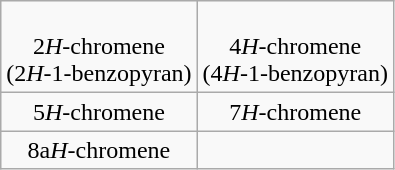<table class=wikitable style="text-align:center;">
<tr>
<td><br>2<em>H</em>-chromene<br>(2<em>H</em>-1-benzopyran)</td>
<td><br>4<em>H</em>-chromene<br>(4<em>H</em>-1-benzopyran)</td>
</tr>
<tr>
<td>5<em>H</em>-chromene</td>
<td>7<em>H</em>-chromene</td>
</tr>
<tr>
<td>8a<em>H</em>-chromene</td>
<td></td>
</tr>
</table>
